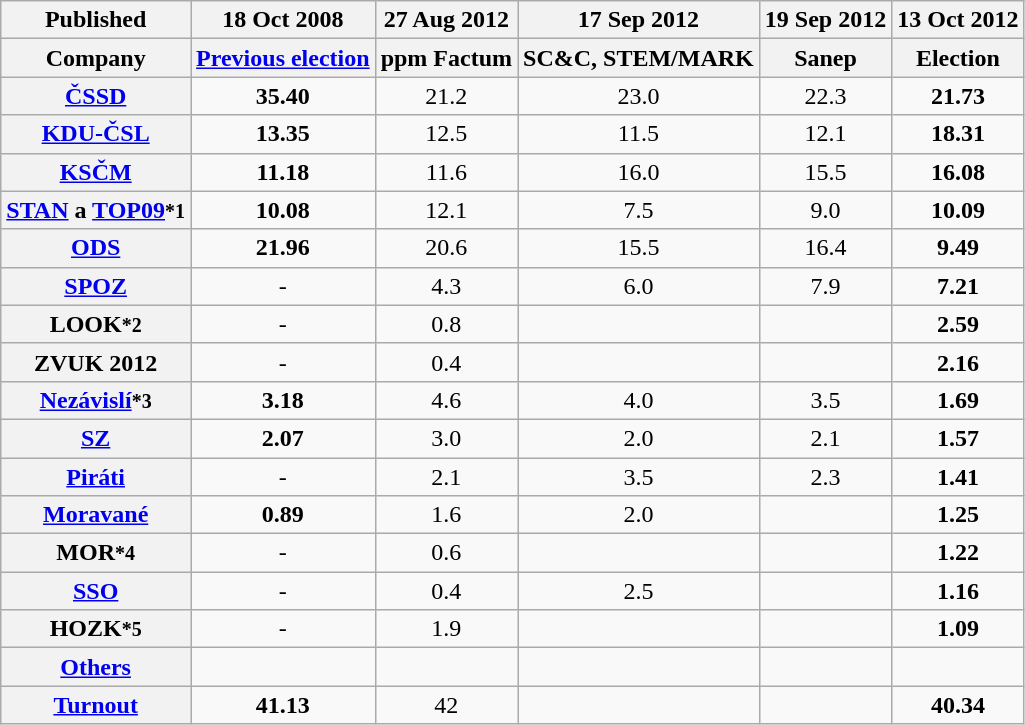<table class="wikitable" style="text-align:center;">
<tr>
<th>Published</th>
<th>18 Oct 2008 </th>
<th>27 Aug 2012 </th>
<th>17 Sep 2012 </th>
<th>19 Sep 2012 </th>
<th>13 Oct 2012 </th>
</tr>
<tr>
<th>Company</th>
<th><a href='#'>Previous election</a></th>
<th>ppm Factum</th>
<th>SC&C, STEM/MARK</th>
<th>Sanep</th>
<th>Election</th>
</tr>
<tr>
<th><a href='#'>ČSSD</a></th>
<td><strong>35.40</strong></td>
<td>21.2</td>
<td>23.0</td>
<td>22.3</td>
<td><strong>21.73</strong></td>
</tr>
<tr>
<th><a href='#'>KDU-ČSL</a></th>
<td><strong>13.35</strong></td>
<td>12.5</td>
<td>11.5</td>
<td>12.1</td>
<td><strong>18.31</strong></td>
</tr>
<tr>
<th><a href='#'>KSČM</a></th>
<td><strong>11.18</strong></td>
<td>11.6</td>
<td>16.0</td>
<td>15.5</td>
<td><strong>16.08</strong></td>
</tr>
<tr>
<th><a href='#'>STAN</a> a <a href='#'>TOP09</a><small>*1</small></th>
<td><strong>10.08</strong></td>
<td>12.1</td>
<td>7.5</td>
<td>9.0</td>
<td><strong>10.09</strong></td>
</tr>
<tr>
<th><a href='#'>ODS</a></th>
<td><strong>21.96</strong></td>
<td>20.6</td>
<td>15.5</td>
<td>16.4</td>
<td><strong>9.49</strong></td>
</tr>
<tr>
<th><a href='#'>SPOZ</a></th>
<td>-</td>
<td>4.3</td>
<td>6.0</td>
<td>7.9</td>
<td><strong>7.21</strong></td>
</tr>
<tr>
<th>LOOK<small>*2</small></th>
<td>-</td>
<td>0.8</td>
<td></td>
<td></td>
<td><strong>2.59</strong></td>
</tr>
<tr>
<th>ZVUK 2012</th>
<td>-</td>
<td>0.4</td>
<td></td>
<td></td>
<td><strong>2.16</strong></td>
</tr>
<tr>
<th><a href='#'>Nezávislí</a><small>*3</small></th>
<td><strong>3.18</strong></td>
<td>4.6</td>
<td>4.0</td>
<td>3.5</td>
<td><strong>1.69</strong></td>
</tr>
<tr>
<th><a href='#'>SZ</a></th>
<td><strong>2.07</strong></td>
<td>3.0</td>
<td>2.0</td>
<td>2.1</td>
<td><strong>1.57</strong></td>
</tr>
<tr>
<th><a href='#'>Piráti</a></th>
<td>-</td>
<td>2.1</td>
<td>3.5</td>
<td>2.3</td>
<td><strong>1.41</strong></td>
</tr>
<tr>
<th><a href='#'>Moravané</a></th>
<td><strong>0.89</strong></td>
<td>1.6</td>
<td>2.0</td>
<td></td>
<td><strong>1.25</strong></td>
</tr>
<tr>
<th>MOR<small>*4</small></th>
<td>-</td>
<td>0.6</td>
<td></td>
<td></td>
<td><strong>1.22</strong></td>
</tr>
<tr>
<th><a href='#'>SSO</a></th>
<td>-</td>
<td>0.4</td>
<td>2.5</td>
<td></td>
<td><strong>1.16</strong></td>
</tr>
<tr>
<th>HOZK<small>*5</small></th>
<td>-</td>
<td>1.9</td>
<td></td>
<td></td>
<td><strong>1.09</strong></td>
</tr>
<tr>
<th><a href='#'>Others</a></th>
<td></td>
<td></td>
<td></td>
<td></td>
</tr>
<tr>
<th><a href='#'>Turnout</a></th>
<td><strong>41.13</strong></td>
<td>42</td>
<td></td>
<td></td>
<td><strong>40.34</strong></td>
</tr>
</table>
